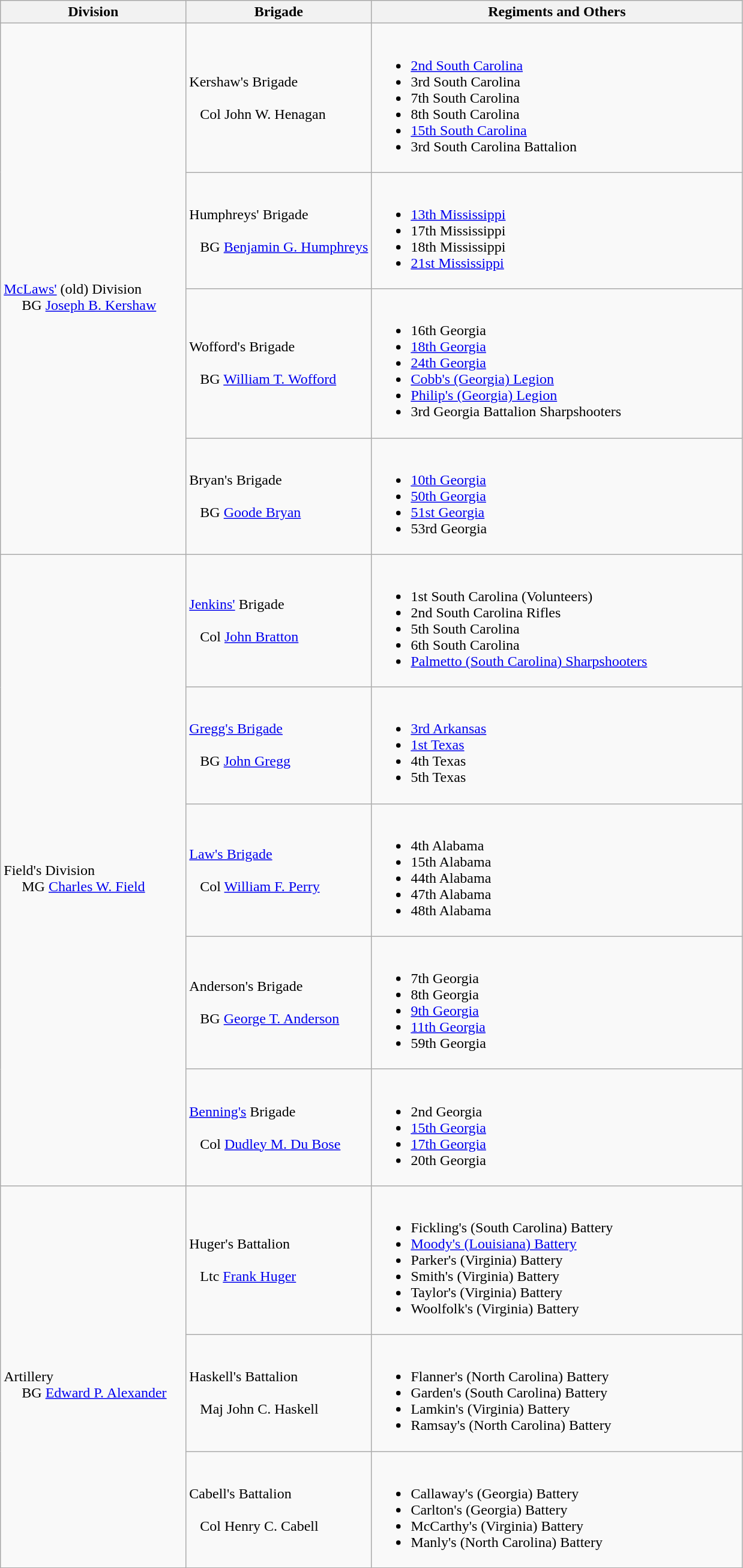<table class="wikitable">
<tr>
<th width=25%>Division</th>
<th width=25%>Brigade</th>
<th>Regiments and Others</th>
</tr>
<tr>
<td rowspan=4><br><a href='#'>McLaws'</a> (old) Division
<br>    
BG <a href='#'>Joseph B. Kershaw</a></td>
<td>Kershaw's Brigade<br><br>  
Col John W. Henagan</td>
<td><br><ul><li><a href='#'>2nd South Carolina</a></li><li>3rd South Carolina</li><li>7th South Carolina</li><li>8th South Carolina</li><li><a href='#'>15th South Carolina</a></li><li>3rd South Carolina Battalion</li></ul></td>
</tr>
<tr>
<td>Humphreys' Brigade<br><br>  
BG <a href='#'>Benjamin G. Humphreys</a></td>
<td><br><ul><li><a href='#'>13th Mississippi</a></li><li>17th Mississippi</li><li>18th Mississippi</li><li><a href='#'>21st Mississippi</a></li></ul></td>
</tr>
<tr>
<td>Wofford's Brigade<br><br>  
BG <a href='#'>William T. Wofford</a></td>
<td><br><ul><li>16th Georgia</li><li><a href='#'>18th Georgia</a></li><li><a href='#'>24th Georgia</a></li><li><a href='#'>Cobb's (Georgia) Legion</a></li><li><a href='#'>Philip's (Georgia) Legion</a></li><li>3rd Georgia Battalion Sharpshooters</li></ul></td>
</tr>
<tr>
<td>Bryan's Brigade<br><br>  
BG <a href='#'>Goode Bryan</a></td>
<td><br><ul><li><a href='#'>10th Georgia</a></li><li><a href='#'>50th Georgia</a></li><li><a href='#'>51st Georgia</a></li><li>53rd Georgia</li></ul></td>
</tr>
<tr>
<td rowspan=5><br>Field's Division
<br>    
MG <a href='#'>Charles W. Field</a></td>
<td><a href='#'>Jenkins'</a> Brigade<br><br>  
Col <a href='#'>John Bratton</a></td>
<td><br><ul><li>1st South Carolina (Volunteers)</li><li>2nd South Carolina Rifles</li><li>5th South Carolina</li><li>6th South Carolina</li><li><a href='#'>Palmetto (South Carolina) Sharpshooters</a></li></ul></td>
</tr>
<tr>
<td><a href='#'>Gregg's Brigade</a><br><br>  
BG <a href='#'>John Gregg</a></td>
<td><br><ul><li><a href='#'>3rd Arkansas</a></li><li><a href='#'>1st Texas</a></li><li>4th Texas</li><li>5th Texas</li></ul></td>
</tr>
<tr>
<td><a href='#'>Law's Brigade</a><br><br>  
Col <a href='#'>William F. Perry</a></td>
<td><br><ul><li>4th Alabama</li><li>15th Alabama</li><li>44th Alabama</li><li>47th Alabama</li><li>48th Alabama</li></ul></td>
</tr>
<tr>
<td>Anderson's Brigade<br><br>  
BG <a href='#'>George T. Anderson</a></td>
<td><br><ul><li>7th Georgia</li><li>8th Georgia</li><li><a href='#'>9th Georgia</a></li><li><a href='#'>11th Georgia</a></li><li>59th Georgia</li></ul></td>
</tr>
<tr>
<td><a href='#'>Benning's</a> Brigade<br><br>  
Col <a href='#'>Dudley M. Du Bose</a></td>
<td><br><ul><li>2nd Georgia</li><li><a href='#'>15th Georgia</a></li><li><a href='#'>17th Georgia</a></li><li>20th Georgia</li></ul></td>
</tr>
<tr>
<td rowspan=3><br>Artillery
<br>    
BG <a href='#'>Edward P. Alexander</a></td>
<td>Huger's Battalion<br><br>  
Ltc <a href='#'>Frank Huger</a></td>
<td><br><ul><li>Fickling's (South Carolina) Battery</li><li><a href='#'>Moody's (Louisiana) Battery</a></li><li>Parker's (Virginia) Battery</li><li>Smith's (Virginia) Battery</li><li>Taylor's (Virginia) Battery</li><li>Woolfolk's (Virginia) Battery</li></ul></td>
</tr>
<tr>
<td>Haskell's Battalion<br><br>  
Maj John C. Haskell</td>
<td><br><ul><li>Flanner's (North Carolina) Battery</li><li>Garden's (South Carolina) Battery</li><li>Lamkin's (Virginia) Battery</li><li>Ramsay's (North Carolina) Battery</li></ul></td>
</tr>
<tr>
<td>Cabell's Battalion<br><br>  
Col Henry C. Cabell</td>
<td><br><ul><li>Callaway's (Georgia) Battery</li><li>Carlton's (Georgia) Battery</li><li>McCarthy's (Virginia) Battery</li><li>Manly's (North Carolina) Battery</li></ul></td>
</tr>
</table>
